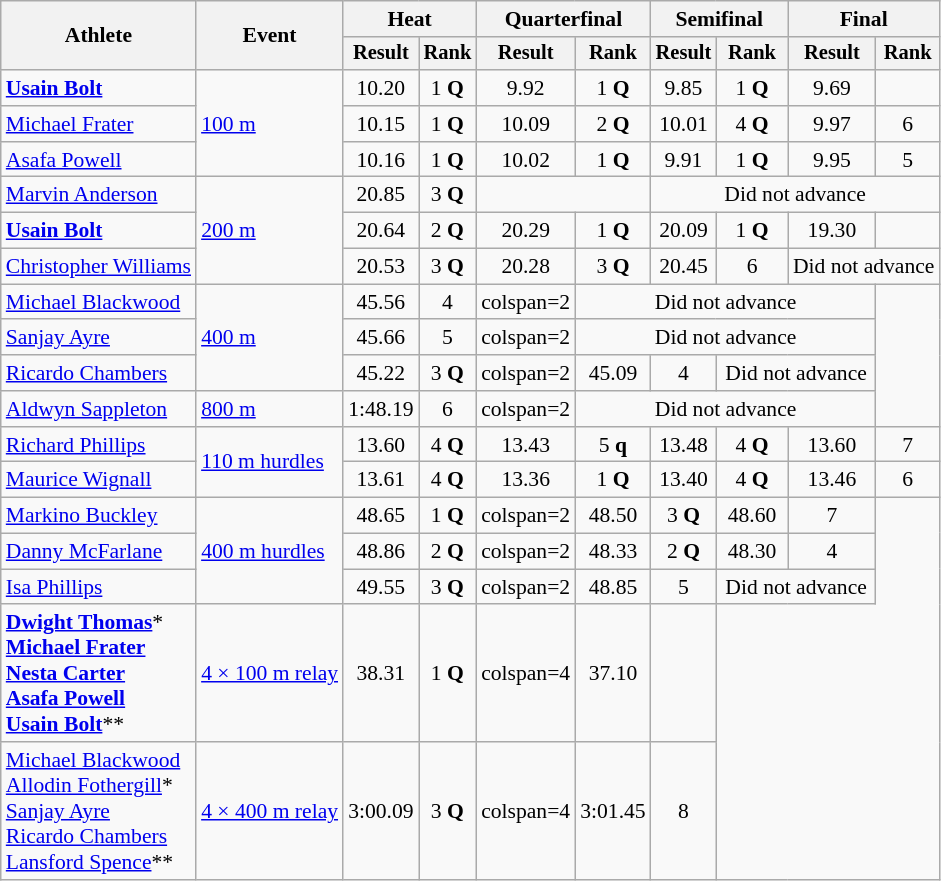<table class=wikitable style="text-align:center; font-size:90%">
<tr>
<th rowspan="2">Athlete</th>
<th rowspan="2">Event</th>
<th colspan="2">Heat</th>
<th colspan="2">Quarterfinal</th>
<th colspan="2">Semifinal</th>
<th colspan="2">Final</th>
</tr>
<tr style="font-size:95%">
<th>Result</th>
<th>Rank</th>
<th>Result</th>
<th>Rank</th>
<th>Result</th>
<th>Rank</th>
<th>Result</th>
<th>Rank</th>
</tr>
<tr align=center>
<td align=left><strong><a href='#'>Usain Bolt</a></strong></td>
<td align=left rowspan=3><a href='#'>100 m</a></td>
<td>10.20</td>
<td>1 <strong>Q</strong></td>
<td>9.92</td>
<td>1 <strong>Q</strong></td>
<td>9.85</td>
<td>1 <strong>Q</strong></td>
<td>9.69 </td>
<td></td>
</tr>
<tr align=center>
<td align=left><a href='#'>Michael Frater</a></td>
<td>10.15</td>
<td>1 <strong>Q</strong></td>
<td>10.09</td>
<td>2 <strong>Q</strong></td>
<td>10.01</td>
<td>4 <strong>Q</strong></td>
<td>9.97</td>
<td>6</td>
</tr>
<tr align=center>
<td align=left><a href='#'>Asafa Powell</a></td>
<td>10.16</td>
<td>1 <strong>Q</strong></td>
<td>10.02</td>
<td>1 <strong>Q</strong></td>
<td>9.91</td>
<td>1 <strong>Q</strong></td>
<td>9.95</td>
<td>5</td>
</tr>
<tr align=center>
<td align=left><a href='#'>Marvin Anderson</a></td>
<td align=left rowspan=3><a href='#'>200 m</a></td>
<td>20.85</td>
<td>3 <strong>Q</strong></td>
<td colspan="2"></td>
<td colspan="4">Did not advance</td>
</tr>
<tr align=center>
<td align=left><strong><a href='#'>Usain Bolt</a></strong></td>
<td>20.64</td>
<td>2 <strong>Q</strong></td>
<td>20.29</td>
<td>1 <strong>Q</strong></td>
<td>20.09</td>
<td>1 <strong>Q</strong></td>
<td>19.30 </td>
<td></td>
</tr>
<tr align=center>
<td align=left><a href='#'>Christopher Williams</a></td>
<td>20.53</td>
<td>3 <strong>Q</strong></td>
<td>20.28</td>
<td>3 <strong>Q</strong></td>
<td>20.45</td>
<td>6</td>
<td colspan="2">Did not advance</td>
</tr>
<tr align=center>
<td align=left><a href='#'>Michael Blackwood</a></td>
<td align=left rowspan=3><a href='#'>400 m</a></td>
<td>45.56</td>
<td>4</td>
<td>colspan=2 </td>
<td colspan=4>Did not advance</td>
</tr>
<tr align=center>
<td align=left><a href='#'>Sanjay Ayre</a></td>
<td>45.66</td>
<td>5</td>
<td>colspan=2 </td>
<td colspan="4">Did not advance</td>
</tr>
<tr align=center>
<td align=left><a href='#'>Ricardo Chambers</a></td>
<td>45.22</td>
<td>3 <strong>Q</strong></td>
<td>colspan=2 </td>
<td>45.09</td>
<td>4</td>
<td colspan="2">Did not advance</td>
</tr>
<tr align=center>
<td align=left><a href='#'>Aldwyn Sappleton</a></td>
<td align=left><a href='#'>800 m</a></td>
<td>1:48.19</td>
<td>6</td>
<td>colspan=2 </td>
<td colspan=4>Did not advance</td>
</tr>
<tr align=center>
<td align=left><a href='#'>Richard Phillips</a></td>
<td align=left rowspan=2><a href='#'>110 m hurdles</a></td>
<td>13.60</td>
<td>4 <strong>Q</strong></td>
<td>13.43</td>
<td>5 <strong>q</strong></td>
<td>13.48</td>
<td>4 <strong>Q</strong></td>
<td>13.60</td>
<td>7</td>
</tr>
<tr align=center>
<td align=left><a href='#'>Maurice Wignall</a></td>
<td>13.61</td>
<td>4 <strong>Q</strong></td>
<td>13.36</td>
<td>1 <strong>Q</strong></td>
<td>13.40</td>
<td>4 <strong>Q</strong></td>
<td>13.46</td>
<td>6</td>
</tr>
<tr align=center>
<td align=left><a href='#'>Markino Buckley</a></td>
<td align=left rowspan=3><a href='#'>400 m hurdles</a></td>
<td>48.65</td>
<td>1 <strong>Q</strong></td>
<td>colspan=2 </td>
<td>48.50</td>
<td>3 <strong>Q</strong></td>
<td>48.60</td>
<td>7</td>
</tr>
<tr align=center>
<td align=left><a href='#'>Danny McFarlane</a></td>
<td>48.86</td>
<td>2 <strong>Q</strong></td>
<td>colspan=2 </td>
<td>48.33</td>
<td>2 <strong>Q</strong></td>
<td>48.30</td>
<td>4</td>
</tr>
<tr align=center>
<td align=left><a href='#'>Isa Phillips</a></td>
<td>49.55</td>
<td>3 <strong>Q</strong></td>
<td>colspan=2 </td>
<td>48.85</td>
<td>5</td>
<td colspan="2">Did not advance</td>
</tr>
<tr>
<td align=left><strong><a href='#'>Dwight Thomas</a></strong>*<br><strong><a href='#'>Michael Frater</a></strong><br><strong><a href='#'>Nesta Carter</a></strong><br><strong><a href='#'>Asafa Powell</a></strong><br><strong><a href='#'>Usain Bolt</a></strong>**</td>
<td align=left><a href='#'>4 × 100 m relay</a></td>
<td>38.31</td>
<td>1 <strong>Q</strong></td>
<td>colspan=4 </td>
<td>37.10 </td>
<td></td>
</tr>
<tr>
<td align=left><a href='#'>Michael Blackwood</a><br><a href='#'>Allodin Fothergill</a>*<br><a href='#'>Sanjay Ayre</a><br><a href='#'>Ricardo Chambers</a><br><a href='#'>Lansford Spence</a>**</td>
<td align=left><a href='#'>4 × 400 m relay</a></td>
<td>3:00.09</td>
<td>3 <strong>Q</strong></td>
<td>colspan=4 </td>
<td>3:01.45</td>
<td>8</td>
</tr>
</table>
